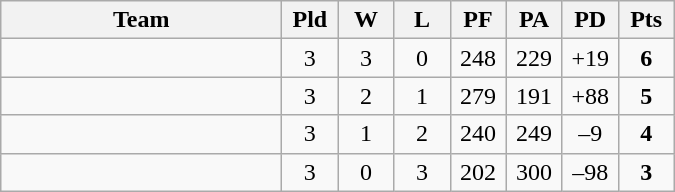<table class=wikitable style="text-align:center">
<tr>
<th width=180>Team</th>
<th width=30>Pld</th>
<th width=30>W</th>
<th width=30>L</th>
<th width=30>PF</th>
<th width=30>PA</th>
<th width=30>PD</th>
<th width=30>Pts</th>
</tr>
<tr>
<td align="left"></td>
<td>3</td>
<td>3</td>
<td>0</td>
<td>248</td>
<td>229</td>
<td>+19</td>
<td><strong>6</strong></td>
</tr>
<tr>
<td align="left"></td>
<td>3</td>
<td>2</td>
<td>1</td>
<td>279</td>
<td>191</td>
<td>+88</td>
<td><strong>5</strong></td>
</tr>
<tr>
<td align="left"></td>
<td>3</td>
<td>1</td>
<td>2</td>
<td>240</td>
<td>249</td>
<td>–9</td>
<td><strong>4</strong></td>
</tr>
<tr>
<td align="left"></td>
<td>3</td>
<td>0</td>
<td>3</td>
<td>202</td>
<td>300</td>
<td>–98</td>
<td><strong>3</strong></td>
</tr>
</table>
